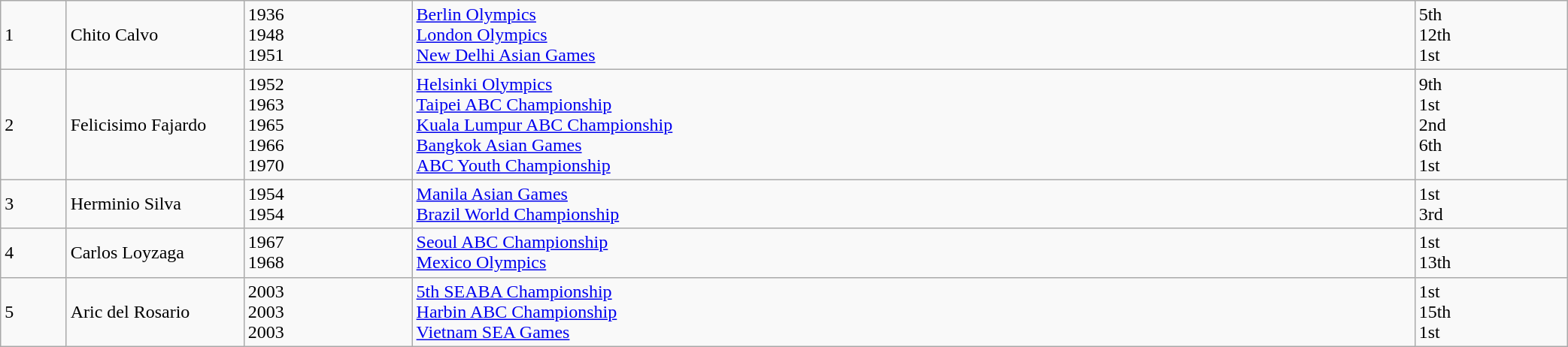<table class=wikitable align=center width=110%>
<tr>
<td>1</td>
<td style=width:150px>Chito Calvo</td>
<td>1936<br>1948<br>1951</td>
<td><a href='#'>Berlin Olympics</a><br><a href='#'>London Olympics</a><br><a href='#'>New Delhi Asian Games</a></td>
<td>5th<br>12th<br>1st</td>
</tr>
<tr>
<td>2</td>
<td>Felicisimo Fajardo</td>
<td>1952<br>1963<br>1965<br>1966<br>1970</td>
<td><a href='#'>Helsinki Olympics</a><br><a href='#'>Taipei ABC Championship</a><br><a href='#'>Kuala Lumpur ABC Championship</a><br><a href='#'>Bangkok Asian Games</a><br><a href='#'>ABC Youth Championship</a></td>
<td>9th<br>1st<br>2nd<br>6th<br>1st</td>
</tr>
<tr>
<td>3</td>
<td>Herminio Silva</td>
<td>1954<br>1954</td>
<td><a href='#'>Manila Asian Games</a><br><a href='#'>Brazil World Championship</a></td>
<td>1st<br>3rd</td>
</tr>
<tr>
<td>4</td>
<td>Carlos Loyzaga</td>
<td>1967<br>1968</td>
<td><a href='#'>Seoul ABC Championship</a><br><a href='#'>Mexico Olympics</a></td>
<td>1st<br>13th</td>
</tr>
<tr>
<td>5</td>
<td>Aric del Rosario</td>
<td>2003<br>2003<br>2003</td>
<td><a href='#'>5th SEABA Championship</a><br><a href='#'>Harbin ABC Championship</a><br><a href='#'>Vietnam SEA Games</a></td>
<td>1st<br>15th<br>1st</td>
</tr>
</table>
